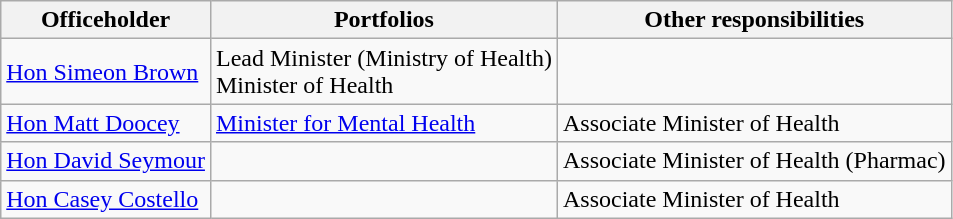<table class="wikitable">
<tr>
<th>Officeholder</th>
<th>Portfolios</th>
<th>Other responsibilities</th>
</tr>
<tr>
<td><a href='#'>Hon Simeon Brown</a></td>
<td>Lead Minister (Ministry of Health)<br>Minister of Health</td>
<td></td>
</tr>
<tr>
<td><a href='#'>Hon Matt Doocey</a></td>
<td><a href='#'>Minister for Mental Health</a></td>
<td>Associate Minister of Health</td>
</tr>
<tr>
<td><a href='#'>Hon David Seymour</a></td>
<td></td>
<td>Associate Minister of Health (Pharmac)</td>
</tr>
<tr>
<td><a href='#'>Hon Casey Costello</a></td>
<td></td>
<td>Associate Minister of Health</td>
</tr>
</table>
